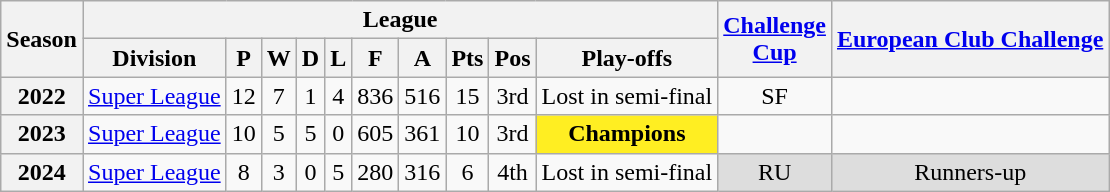<table class="wikitable" style="text-align: center">
<tr>
<th rowspan="2" scope="col">Season</th>
<th colspan="10" scope="col">League</th>
<th rowspan="2" scope="col"><a href='#'>Challenge<br>Cup</a></th>
<th rowspan="2" scope="col"><a href='#'>European Club Challenge</a></th>
</tr>
<tr>
<th scope="col">Division</th>
<th scope="col">P</th>
<th scope="col">W</th>
<th scope="col">D</th>
<th scope="col">L</th>
<th scope="col">F</th>
<th scope="col">A</th>
<th scope="col">Pts</th>
<th scope="col">Pos</th>
<th scope="col">Play-offs</th>
</tr>
<tr>
<th scope="row">2022</th>
<td><a href='#'>Super League</a></td>
<td>12</td>
<td>7</td>
<td>1</td>
<td>4</td>
<td>836</td>
<td>516</td>
<td>15</td>
<td>3rd</td>
<td>Lost in semi-final</td>
<td>SF</td>
<td></td>
</tr>
<tr>
<th scope="row">2023</th>
<td><a href='#'>Super League</a></td>
<td>10</td>
<td>5</td>
<td>5</td>
<td>0</td>
<td>605</td>
<td>361</td>
<td>10</td>
<td>3rd</td>
<td style="background-color:#FE2"><strong>Champions</strong></td>
<td></td>
<td></td>
</tr>
<tr>
<th scope="row">2024</th>
<td><a href='#'>Super League</a></td>
<td>8</td>
<td>3</td>
<td>0</td>
<td>5</td>
<td>280</td>
<td>316</td>
<td>6</td>
<td>4th</td>
<td>Lost in semi-final</td>
<td style="background-color:#DDD">RU</td>
<td style="background-color:#DDD">Runners-up</td>
</tr>
</table>
